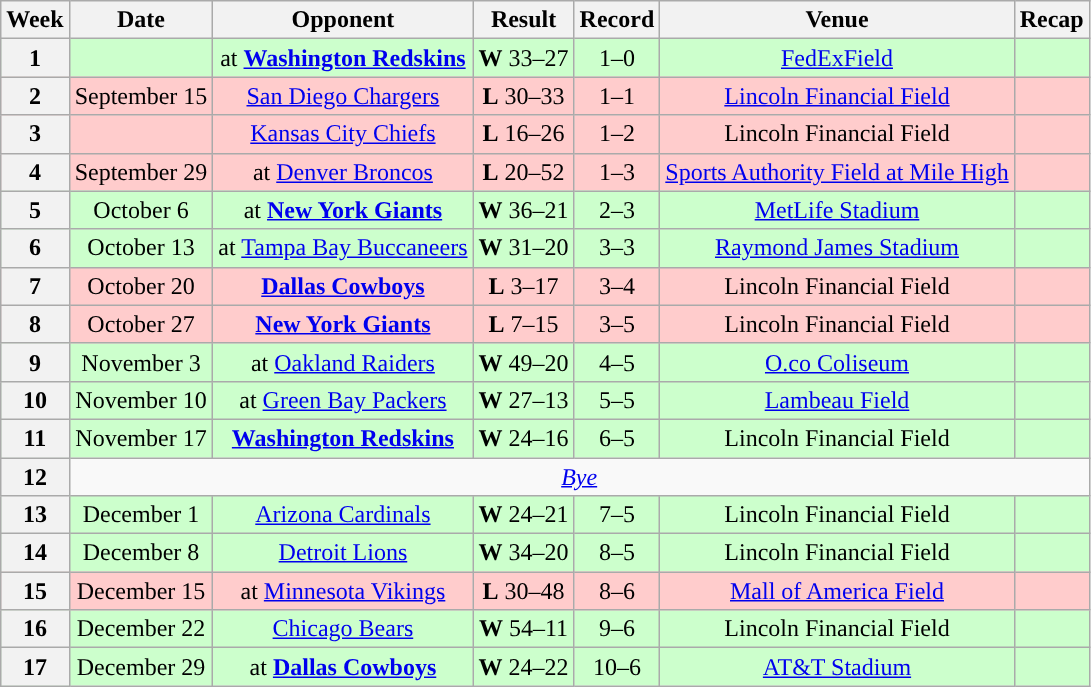<table class="wikitable" style="text-align:center">
<tr>
<th>Week</th>
<th>Date</th>
<th>Opponent</th>
<th>Result</th>
<th>Record</th>
<th>Venue</th>
<th>Recap</th>
</tr>
<tr style="background:#cfc">
<th>1</th>
<td></td>
<td>at <strong><a href='#'>Washington Redskins</a></strong></td>
<td><strong>W</strong> 33–27</td>
<td>1–0</td>
<td><a href='#'>FedExField</a></td>
<td></td>
</tr>
<tr style="background:#fcc">
<th>2</th>
<td>September 15</td>
<td><a href='#'>San Diego Chargers</a></td>
<td><strong>L</strong> 30–33</td>
<td>1–1</td>
<td><a href='#'>Lincoln Financial Field</a></td>
<td></td>
</tr>
<tr style="background:#fcc">
<th>3</th>
<td></td>
<td><a href='#'>Kansas City Chiefs</a></td>
<td><strong>L</strong> 16–26</td>
<td>1–2</td>
<td>Lincoln Financial Field</td>
<td></td>
</tr>
<tr style="background:#fcc">
<th>4</th>
<td>September 29</td>
<td>at <a href='#'>Denver Broncos</a></td>
<td><strong>L</strong> 20–52</td>
<td>1–3</td>
<td><a href='#'>Sports Authority Field at Mile High</a></td>
<td></td>
</tr>
<tr style="background:#cfc">
<th>5</th>
<td>October 6</td>
<td>at <strong><a href='#'>New York Giants</a></strong></td>
<td><strong>W</strong> 36–21</td>
<td>2–3</td>
<td><a href='#'>MetLife Stadium</a></td>
<td></td>
</tr>
<tr style="background:#cfc">
<th>6</th>
<td>October 13</td>
<td>at <a href='#'>Tampa Bay Buccaneers</a></td>
<td><strong>W</strong> 31–20</td>
<td>3–3</td>
<td><a href='#'>Raymond James Stadium</a></td>
<td></td>
</tr>
<tr style="background:#fcc">
<th>7</th>
<td>October 20</td>
<td><strong><a href='#'>Dallas Cowboys</a></strong></td>
<td><strong>L</strong> 3–17</td>
<td>3–4</td>
<td>Lincoln Financial Field</td>
<td></td>
</tr>
<tr style="background:#fcc">
<th>8</th>
<td>October 27</td>
<td><strong><a href='#'>New York Giants</a></strong></td>
<td><strong>L</strong> 7–15</td>
<td>3–5</td>
<td>Lincoln Financial Field</td>
<td></td>
</tr>
<tr style="background:#cfc">
<th>9</th>
<td>November 3</td>
<td>at <a href='#'>Oakland Raiders</a></td>
<td><strong>W</strong> 49–20</td>
<td>4–5</td>
<td><a href='#'>O.co Coliseum</a></td>
<td></td>
</tr>
<tr style="background:#cfc">
<th>10</th>
<td>November 10</td>
<td>at <a href='#'>Green Bay Packers</a></td>
<td><strong>W</strong> 27–13</td>
<td>5–5</td>
<td><a href='#'>Lambeau Field</a></td>
<td></td>
</tr>
<tr style="background:#cfc">
<th>11</th>
<td>November 17</td>
<td><strong><a href='#'>Washington Redskins</a></strong></td>
<td><strong>W</strong> 24–16</td>
<td>6–5</td>
<td>Lincoln Financial Field</td>
<td></td>
</tr>
<tr>
<th>12</th>
<td colspan="6"><em><a href='#'>Bye</a></em></td>
</tr>
<tr style="background:#cfc">
<th>13</th>
<td>December 1</td>
<td><a href='#'>Arizona Cardinals</a></td>
<td><strong>W</strong> 24–21</td>
<td>7–5</td>
<td>Lincoln Financial Field</td>
<td></td>
</tr>
<tr style="background:#cfc">
<th>14</th>
<td>December 8</td>
<td><a href='#'>Detroit Lions</a></td>
<td><strong>W</strong> 34–20</td>
<td>8–5</td>
<td>Lincoln Financial Field</td>
<td></td>
</tr>
<tr style="background:#fcc">
<th>15</th>
<td>December 15</td>
<td>at <a href='#'>Minnesota Vikings</a></td>
<td><strong>L</strong> 30–48</td>
<td>8–6</td>
<td><a href='#'>Mall of America Field</a></td>
<td></td>
</tr>
<tr style="background:#cfc">
<th>16</th>
<td>December 22</td>
<td><a href='#'>Chicago Bears</a></td>
<td><strong>W</strong> 54–11</td>
<td>9–6</td>
<td>Lincoln Financial Field</td>
<td></td>
</tr>
<tr style="background:#cfc">
<th>17</th>
<td>December 29</td>
<td>at <strong><a href='#'>Dallas Cowboys</a></strong></td>
<td><strong>W</strong> 24–22</td>
<td>10–6</td>
<td><a href='#'>AT&T Stadium</a></td>
<td></td>
</tr>
</table>
